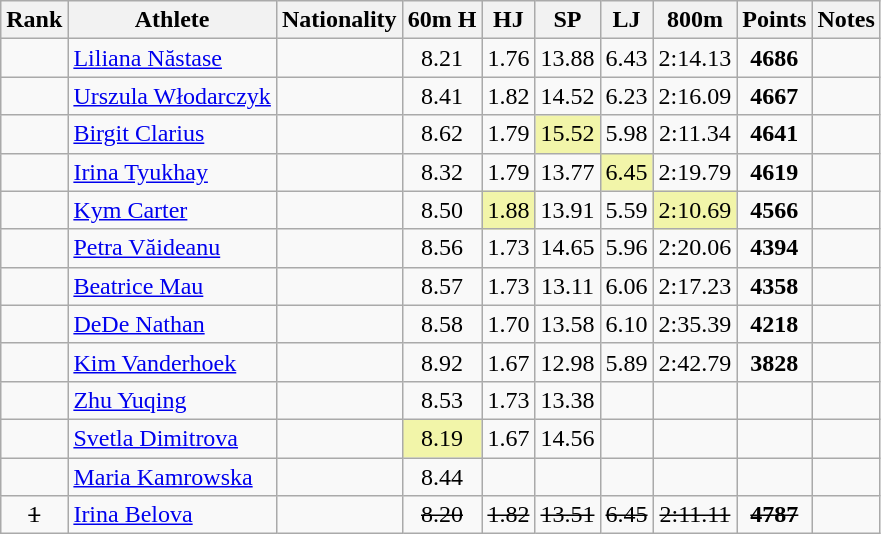<table class="wikitable sortable" style=" text-align:center">
<tr>
<th>Rank</th>
<th>Athlete</th>
<th>Nationality</th>
<th>60m H</th>
<th>HJ</th>
<th>SP</th>
<th>LJ</th>
<th>800m</th>
<th>Points</th>
<th>Notes</th>
</tr>
<tr>
<td></td>
<td align=left><a href='#'>Liliana Năstase</a></td>
<td align=left></td>
<td>8.21</td>
<td>1.76</td>
<td>13.88</td>
<td>6.43</td>
<td>2:14.13</td>
<td><strong>4686</strong></td>
<td></td>
</tr>
<tr>
<td></td>
<td align=left><a href='#'>Urszula Włodarczyk</a></td>
<td align=left></td>
<td>8.41</td>
<td>1.82</td>
<td>14.52</td>
<td>6.23</td>
<td>2:16.09</td>
<td><strong>4667</strong></td>
<td></td>
</tr>
<tr>
<td></td>
<td align=left><a href='#'>Birgit Clarius</a></td>
<td align=left></td>
<td>8.62</td>
<td>1.79</td>
<td bgcolor=#F2F5A9>15.52</td>
<td>5.98</td>
<td>2:11.34</td>
<td><strong>4641</strong></td>
<td></td>
</tr>
<tr>
<td></td>
<td align=left><a href='#'>Irina Tyukhay</a></td>
<td align=left></td>
<td>8.32</td>
<td>1.79</td>
<td>13.77</td>
<td bgcolor=#F2F5A9>6.45</td>
<td>2:19.79</td>
<td><strong>4619</strong></td>
<td></td>
</tr>
<tr>
<td></td>
<td align=left><a href='#'>Kym Carter</a></td>
<td align=left></td>
<td>8.50</td>
<td bgcolor=#F2F5A9>1.88</td>
<td>13.91</td>
<td>5.59</td>
<td bgcolor=#F2F5A9>2:10.69</td>
<td><strong>4566</strong></td>
<td></td>
</tr>
<tr>
<td></td>
<td align=left><a href='#'>Petra Văideanu</a></td>
<td align=left></td>
<td>8.56</td>
<td>1.73</td>
<td>14.65</td>
<td>5.96</td>
<td>2:20.06</td>
<td><strong>4394</strong></td>
<td></td>
</tr>
<tr>
<td></td>
<td align=left><a href='#'>Beatrice Mau</a></td>
<td align=left></td>
<td>8.57</td>
<td>1.73</td>
<td>13.11</td>
<td>6.06</td>
<td>2:17.23</td>
<td><strong>4358</strong></td>
<td></td>
</tr>
<tr>
<td></td>
<td align=left><a href='#'>DeDe Nathan</a></td>
<td align=left></td>
<td>8.58</td>
<td>1.70</td>
<td>13.58</td>
<td>6.10</td>
<td>2:35.39</td>
<td><strong>4218</strong></td>
<td></td>
</tr>
<tr>
<td></td>
<td align=left><a href='#'>Kim Vanderhoek</a></td>
<td align=left></td>
<td>8.92</td>
<td>1.67</td>
<td>12.98</td>
<td>5.89</td>
<td>2:42.79</td>
<td><strong>3828</strong></td>
<td></td>
</tr>
<tr>
<td></td>
<td align=left><a href='#'>Zhu Yuqing</a></td>
<td align=left></td>
<td>8.53</td>
<td>1.73</td>
<td>13.38</td>
<td></td>
<td></td>
<td><strong></strong></td>
<td></td>
</tr>
<tr>
<td></td>
<td align=left><a href='#'>Svetla Dimitrova</a></td>
<td align=left></td>
<td bgcolor=#F2F5A9>8.19</td>
<td>1.67</td>
<td>14.56</td>
<td></td>
<td></td>
<td><strong></strong></td>
<td></td>
</tr>
<tr>
<td></td>
<td align=left><a href='#'>Maria Kamrowska</a></td>
<td align=left></td>
<td>8.44</td>
<td></td>
<td></td>
<td></td>
<td></td>
<td><strong></strong></td>
<td></td>
</tr>
<tr>
<td><s>1 </s></td>
<td align=left><a href='#'>Irina Belova</a></td>
<td align=left></td>
<td><s>8.20 </s></td>
<td><s>1.82 </s></td>
<td><s>13.51 </s></td>
<td><s>6.45 </s></td>
<td><s>2:11.11 </s></td>
<td><s><strong>4787</strong> </s></td>
<td></td>
</tr>
</table>
